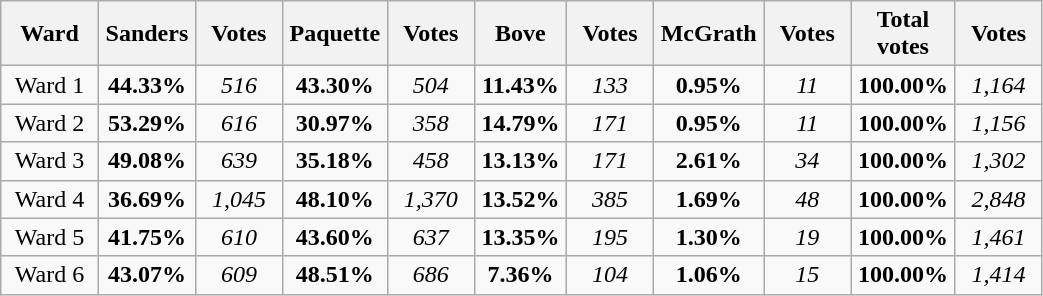<table width="55%" class="wikitable sortable">
<tr>
<th width="9%">Ward</th>
<th width="8%">Sanders</th>
<th width="8%">Votes</th>
<th width="8%">Paquette</th>
<th width="8%">Votes</th>
<th width="8%">Bove</th>
<th width="8%">Votes</th>
<th width="8%">McGrath</th>
<th width="8%">Votes</th>
<th width="8%">Total votes</th>
<th width="8%">Votes</th>
</tr>
<tr>
<td align="center" >Ward 1</td>
<td align="center"><strong>44.33%</strong></td>
<td align="center"><em>516</em></td>
<td align="center"><strong>43.30%</strong></td>
<td align="center"><em>504</em></td>
<td align="center"><strong>11.43%</strong></td>
<td align="center"><em>133</em></td>
<td align="center"><strong>0.95%</strong></td>
<td align="center"><em>11</em></td>
<td align="center"><strong>100.00%</strong></td>
<td align="center"><em>1,164</em></td>
</tr>
<tr>
<td align="center" >Ward 2</td>
<td align="center"><strong>53.29%</strong></td>
<td align="center"><em>616</em></td>
<td align="center"><strong>30.97%</strong></td>
<td align="center"><em>358</em></td>
<td align="center"><strong>14.79%</strong></td>
<td align="center"><em>171</em></td>
<td align="center"><strong>0.95%</strong></td>
<td align="center"><em>11</em></td>
<td align="center"><strong>100.00%</strong></td>
<td align="center"><em>1,156</em></td>
</tr>
<tr>
<td align="center" >Ward 3</td>
<td align="center"><strong>49.08%</strong></td>
<td align="center"><em>639</em></td>
<td align="center"><strong>35.18%</strong></td>
<td align="center"><em>458</em></td>
<td align="center"><strong>13.13%</strong></td>
<td align="center"><em>171</em></td>
<td align="center"><strong>2.61%</strong></td>
<td align="center"><em>34</em></td>
<td align="center"><strong>100.00%</strong></td>
<td align="center"><em>1,302</em></td>
</tr>
<tr>
<td align="center" >Ward 4</td>
<td align="center"><strong>36.69%</strong></td>
<td align="center"><em>1,045</em></td>
<td align="center"><strong>48.10%</strong></td>
<td align="center"><em>1,370</em></td>
<td align="center"><strong>13.52%</strong></td>
<td align="center"><em>385</em></td>
<td align="center"><strong>1.69%</strong></td>
<td align="center"><em>48</em></td>
<td align="center"><strong>100.00%</strong></td>
<td align="center"><em>2,848</em></td>
</tr>
<tr>
<td align="center" >Ward 5</td>
<td align="center"><strong>41.75%</strong></td>
<td align="center"><em>610</em></td>
<td align="center"><strong>43.60%</strong></td>
<td align="center"><em>637</em></td>
<td align="center"><strong>13.35%</strong></td>
<td align="center"><em>195</em></td>
<td align="center"><strong>1.30%</strong></td>
<td align="center"><em>19</em></td>
<td align="center"><strong>100.00%</strong></td>
<td align="center"><em>1,461</em></td>
</tr>
<tr>
<td align="center" >Ward 6</td>
<td align="center"><strong>43.07%</strong></td>
<td align="center"><em>609</em></td>
<td align="center"><strong>48.51%</strong></td>
<td align="center"><em>686</em></td>
<td align="center"><strong>7.36%</strong></td>
<td align="center"><em>104</em></td>
<td align="center"><strong>1.06%</strong></td>
<td align="center"><em>15</em></td>
<td align="center"><strong>100.00%</strong></td>
<td align="center"><em>1,414</em></td>
</tr>
</table>
